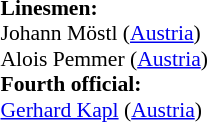<table style="width:100%; font-size:90%;">
<tr>
<td><br><strong>Linesmen:</strong>
<br>Johann Möstl (<a href='#'>Austria</a>)
<br>Alois Pemmer (<a href='#'>Austria</a>)
<br><strong>Fourth official:</strong>
<br><a href='#'>Gerhard Kapl</a> (<a href='#'>Austria</a>)</td>
</tr>
</table>
